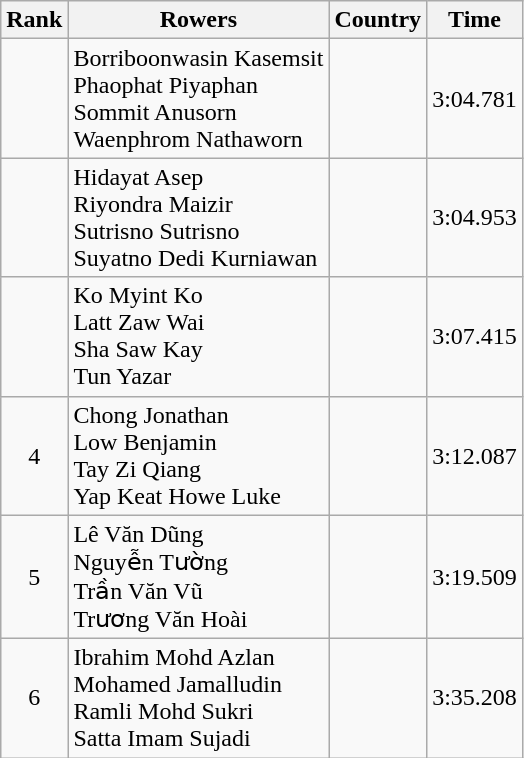<table class="wikitable" style="text-align:center;">
<tr>
<th>Rank</th>
<th>Rowers</th>
<th>Country</th>
<th>Time</th>
</tr>
<tr>
<td></td>
<td align=left>Borriboonwasin Kasemsit<br>Phaophat Piyaphan<br>Sommit Anusorn<br>Waenphrom Nathaworn</td>
<td align=left></td>
<td>3:04.781</td>
</tr>
<tr>
<td></td>
<td align=left>Hidayat Asep<br>Riyondra Maizir<br>Sutrisno Sutrisno<br>Suyatno Dedi Kurniawan</td>
<td align=left></td>
<td>3:04.953</td>
</tr>
<tr>
<td></td>
<td align=left>Ko Myint Ko<br>Latt Zaw Wai<br>Sha Saw Kay<br>Tun Yazar</td>
<td align=left></td>
<td>3:07.415</td>
</tr>
<tr>
<td>4</td>
<td align=left>Chong Jonathan<br>Low Benjamin<br>Tay Zi Qiang<br>Yap Keat Howe Luke</td>
<td align=left></td>
<td>3:12.087</td>
</tr>
<tr>
<td>5</td>
<td align=left>Lê Văn Dũng<br>Nguyễn Tường<br>Trần Văn Vũ<br>Trương Văn Hoài</td>
<td align=left></td>
<td>3:19.509</td>
</tr>
<tr>
<td>6</td>
<td align=left>Ibrahim Mohd Azlan<br>Mohamed Jamalludin<br>Ramli Mohd Sukri<br>Satta Imam Sujadi</td>
<td align=left></td>
<td>3:35.208</td>
</tr>
</table>
